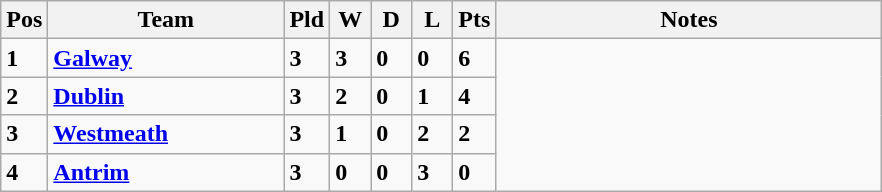<table class="wikitable" style="text-align: centre;">
<tr>
<th width=20>Pos</th>
<th width=150>Team</th>
<th width=20>Pld</th>
<th width=20>W</th>
<th width=20>D</th>
<th width=20>L</th>
<th width=20>Pts</th>
<th width=250>Notes</th>
</tr>
<tr>
<td><strong>1</strong></td>
<td align=left><strong> <a href='#'>Galway</a> </strong></td>
<td><strong>3</strong></td>
<td><strong>3</strong></td>
<td><strong>0</strong></td>
<td><strong>0</strong></td>
<td><strong>6</strong></td>
</tr>
<tr>
<td><strong>2</strong></td>
<td align=left><strong> <a href='#'>Dublin</a> </strong></td>
<td><strong>3</strong></td>
<td><strong>2</strong></td>
<td><strong>0</strong></td>
<td><strong>1</strong></td>
<td><strong>4</strong></td>
</tr>
<tr>
<td><strong>3</strong></td>
<td align=left><strong> <a href='#'>Westmeath</a> </strong></td>
<td><strong>3</strong></td>
<td><strong>1</strong></td>
<td><strong>0</strong></td>
<td><strong>2</strong></td>
<td><strong>2</strong></td>
</tr>
<tr>
<td><strong>4</strong></td>
<td align=left><strong> <a href='#'>Antrim</a> </strong></td>
<td><strong>3</strong></td>
<td><strong>0</strong></td>
<td><strong>0</strong></td>
<td><strong>3</strong></td>
<td><strong>0</strong></td>
</tr>
</table>
